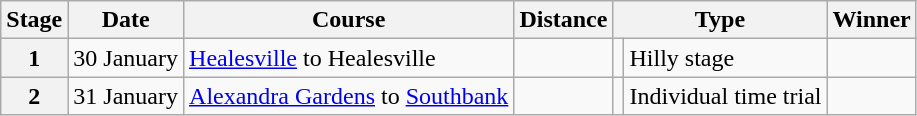<table class=wikitable>
<tr>
<th>Stage</th>
<th>Date</th>
<th>Course</th>
<th>Distance</th>
<th colspan=2>Type</th>
<th>Winner</th>
</tr>
<tr>
<th align=center>1</th>
<td align=center>30 January</td>
<td><a href='#'>Healesville</a> to Healesville</td>
<td align=center></td>
<td></td>
<td>Hilly stage</td>
<td></td>
</tr>
<tr>
<th align=center>2</th>
<td align=center>31 January</td>
<td><a href='#'>Alexandra Gardens</a> to <a href='#'>Southbank</a></td>
<td align=center></td>
<td></td>
<td>Individual time trial</td>
<td></td>
</tr>
</table>
